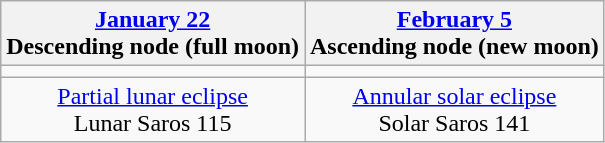<table class="wikitable">
<tr>
<th><a href='#'>January 22</a><br>Descending node (full moon)<br></th>
<th><a href='#'>February 5</a><br>Ascending node (new moon)<br></th>
</tr>
<tr>
<td></td>
<td></td>
</tr>
<tr align=center>
<td><a href='#'>Partial lunar eclipse</a><br>Lunar Saros 115</td>
<td><a href='#'>Annular solar eclipse</a><br>Solar Saros 141</td>
</tr>
</table>
